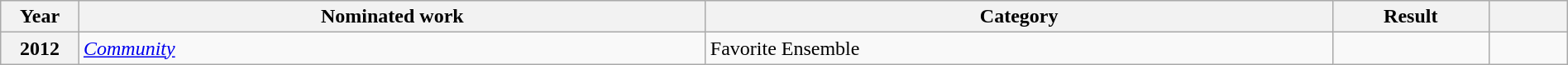<table class="wikitable plainrowheaders" style="width:100%;">
<tr>
<th scope="col" style="width:5%;">Year</th>
<th scope="col" style="width:40%;">Nominated work</th>
<th scope="col" style="width:40%;">Category</th>
<th scope="col" style="width:10%;">Result</th>
<th scope="col" style="width:5%;"></th>
</tr>
<tr>
<th scope="row" style="text-align:center;">2012</th>
<td><em><a href='#'>Community</a></em></td>
<td>Favorite Ensemble</td>
<td></td>
<td style="text-align:center;"></td>
</tr>
</table>
